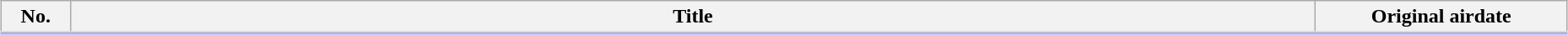<table class="wikitable" style="width:98%; margin:auto; background:#FFF;">
<tr style="border-bottom: 3px solid #CCF">
<th style="width:3em;">No.</th>
<th>Title</th>
<th style="width:12em;">Original airdate</th>
</tr>
<tr>
</tr>
</table>
